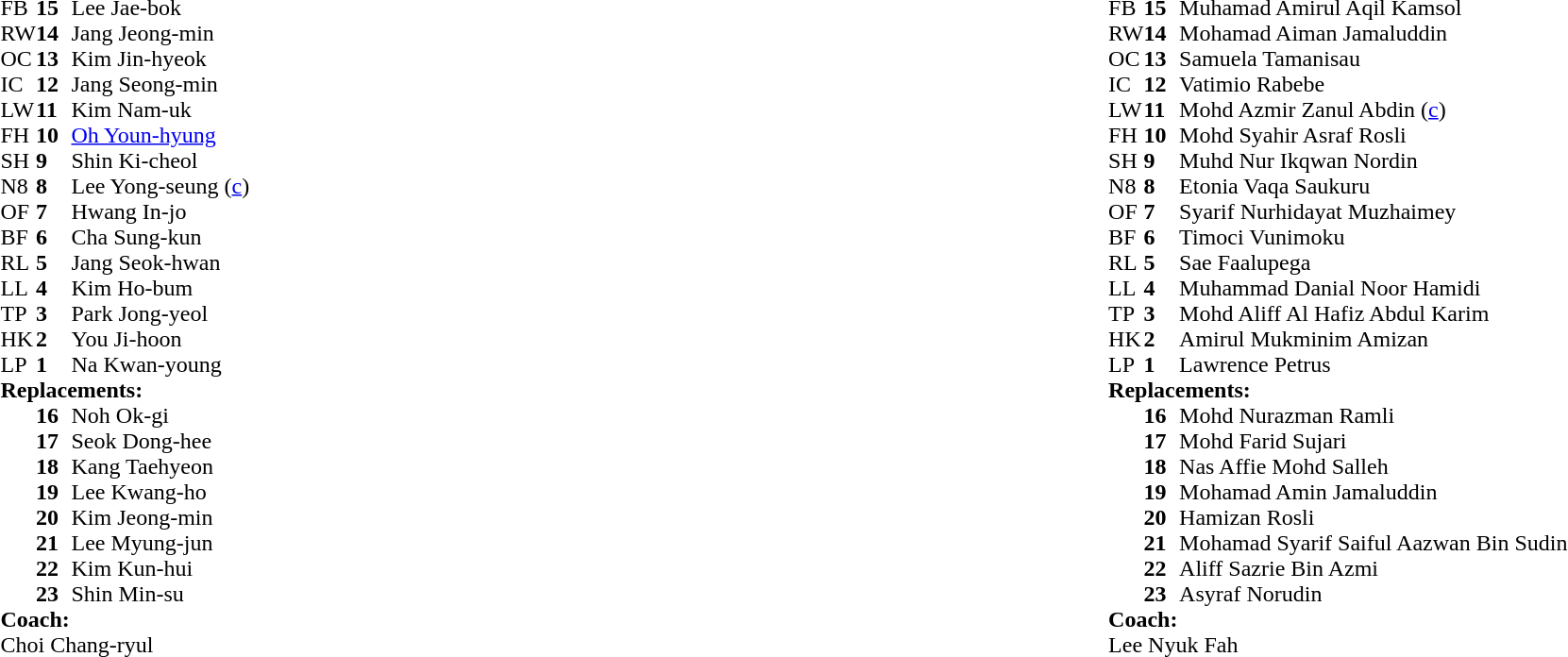<table style="width:100%">
<tr>
<td style="vertical-align:top; width:50%"><br><table cellspacing="0" cellpadding="0">
<tr>
<th width="25"></th>
<th width="25"></th>
</tr>
<tr>
<td>FB</td>
<td><strong>15</strong></td>
<td>Lee Jae-bok</td>
</tr>
<tr>
<td>RW</td>
<td><strong>14</strong></td>
<td>Jang Jeong-min</td>
</tr>
<tr>
<td>OC</td>
<td><strong>13</strong></td>
<td>Kim Jin-hyeok</td>
</tr>
<tr>
<td>IC</td>
<td><strong>12</strong></td>
<td>Jang Seong-min</td>
</tr>
<tr>
<td>LW</td>
<td><strong>11</strong></td>
<td>Kim Nam-uk</td>
</tr>
<tr>
<td>FH</td>
<td><strong>10</strong></td>
<td><a href='#'>Oh Youn-hyung</a></td>
</tr>
<tr>
<td>SH</td>
<td><strong>9</strong></td>
<td>Shin Ki-cheol</td>
</tr>
<tr>
<td>N8</td>
<td><strong>8</strong></td>
<td>Lee Yong-seung (<a href='#'>c</a>)</td>
</tr>
<tr>
<td>OF</td>
<td><strong>7</strong></td>
<td>Hwang In-jo</td>
</tr>
<tr>
<td>BF</td>
<td><strong>6</strong></td>
<td>Cha Sung-kun</td>
</tr>
<tr>
<td>RL</td>
<td><strong>5</strong></td>
<td>Jang Seok-hwan</td>
</tr>
<tr>
<td>LL</td>
<td><strong>4</strong></td>
<td>Kim Ho-bum</td>
</tr>
<tr>
<td>TP</td>
<td><strong>3</strong></td>
<td>Park Jong-yeol</td>
</tr>
<tr>
<td>HK</td>
<td><strong>2</strong></td>
<td>You Ji-hoon</td>
</tr>
<tr>
<td>LP</td>
<td><strong>1</strong></td>
<td>Na Kwan-young</td>
</tr>
<tr>
<td colspan=3><strong>Replacements:</strong></td>
</tr>
<tr>
<td></td>
<td><strong>16</strong></td>
<td>Noh Ok-gi</td>
</tr>
<tr>
<td></td>
<td><strong>17</strong></td>
<td>Seok Dong-hee</td>
</tr>
<tr>
<td></td>
<td><strong>18</strong></td>
<td>Kang Taehyeon</td>
</tr>
<tr>
<td></td>
<td><strong>19</strong></td>
<td>Lee Kwang-ho</td>
</tr>
<tr>
<td></td>
<td><strong>20</strong></td>
<td>Kim Jeong-min</td>
</tr>
<tr>
<td></td>
<td><strong>21</strong></td>
<td>Lee Myung-jun</td>
</tr>
<tr>
<td></td>
<td><strong>22</strong></td>
<td>Kim Kun-hui</td>
</tr>
<tr>
<td></td>
<td><strong>23</strong></td>
<td>Shin Min-su</td>
</tr>
<tr>
<td colspan="3"><strong>Coach:</strong></td>
</tr>
<tr>
<td colspan="3"> Choi Chang-ryul</td>
</tr>
</table>
</td>
<td style="vertical-align:top; width:50%"><br><table cellspacing="0" cellpadding="0" style="margin:auto">
<tr>
<th width="25"></th>
<th width="25"></th>
</tr>
<tr>
<td>FB</td>
<td><strong>15</strong></td>
<td>Muhamad Amirul Aqil Kamsol</td>
</tr>
<tr>
<td>RW</td>
<td><strong>14</strong></td>
<td>Mohamad Aiman Jamaluddin</td>
</tr>
<tr>
<td>OC</td>
<td><strong>13</strong></td>
<td>Samuela Tamanisau</td>
</tr>
<tr>
<td>IC</td>
<td><strong>12</strong></td>
<td>Vatimio Rabebe</td>
</tr>
<tr>
<td>LW</td>
<td><strong>11</strong></td>
<td>Mohd Azmir Zanul Abdin (<a href='#'>c</a>)</td>
</tr>
<tr>
<td>FH</td>
<td><strong>10</strong></td>
<td>Mohd Syahir Asraf Rosli</td>
</tr>
<tr>
<td>SH</td>
<td><strong>9</strong></td>
<td>Muhd Nur Ikqwan Nordin</td>
</tr>
<tr>
<td>N8</td>
<td><strong>8</strong></td>
<td>Etonia Vaqa Saukuru</td>
</tr>
<tr>
<td>OF</td>
<td><strong>7</strong></td>
<td>Syarif Nurhidayat Muzhaimey</td>
</tr>
<tr>
<td>BF</td>
<td><strong>6</strong></td>
<td>Timoci Vunimoku</td>
</tr>
<tr>
<td>RL</td>
<td><strong>5</strong></td>
<td>Sae Faalupega</td>
</tr>
<tr>
<td>LL</td>
<td><strong>4</strong></td>
<td>Muhammad Danial Noor Hamidi</td>
<td></td>
</tr>
<tr>
<td>TP</td>
<td><strong>3</strong></td>
<td>Mohd Aliff Al Hafiz Abdul Karim</td>
</tr>
<tr>
<td>HK</td>
<td><strong>2</strong></td>
<td>Amirul Mukminim Amizan</td>
</tr>
<tr>
<td>LP</td>
<td><strong>1</strong></td>
<td>Lawrence Petrus</td>
</tr>
<tr>
<td colspan="3"><strong>Replacements:</strong></td>
</tr>
<tr>
<td></td>
<td><strong>16</strong></td>
<td>Mohd Nurazman Ramli</td>
</tr>
<tr>
<td></td>
<td><strong>17</strong></td>
<td>Mohd Farid Sujari</td>
</tr>
<tr>
<td></td>
<td><strong>18</strong></td>
<td>Nas Affie Mohd Salleh</td>
</tr>
<tr>
<td></td>
<td><strong>19</strong></td>
<td>Mohamad Amin Jamaluddin</td>
</tr>
<tr>
<td></td>
<td><strong>20</strong></td>
<td>Hamizan Rosli</td>
</tr>
<tr>
<td></td>
<td><strong>21</strong></td>
<td>Mohamad Syarif Saiful Aazwan Bin Sudin</td>
</tr>
<tr>
<td></td>
<td><strong>22</strong></td>
<td>Aliff Sazrie Bin Azmi</td>
</tr>
<tr>
<td></td>
<td><strong>23</strong></td>
<td>Asyraf Norudin</td>
</tr>
<tr>
<td colspan="3"><strong>Coach:</strong></td>
</tr>
<tr>
<td colspan="3"> Lee Nyuk Fah</td>
</tr>
</table>
</td>
</tr>
</table>
